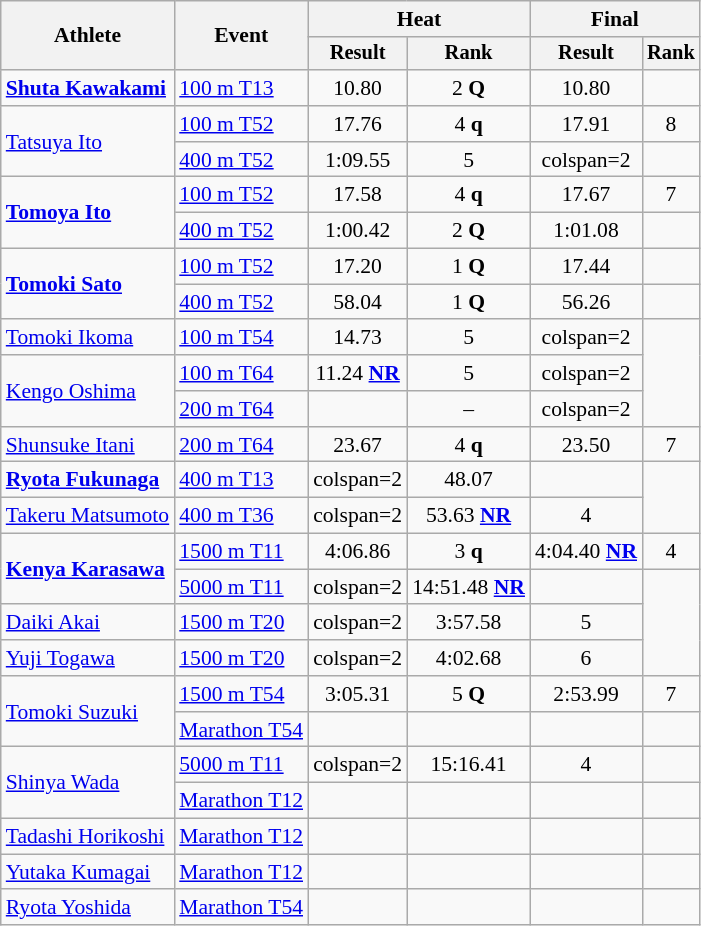<table class="wikitable" style="font-size:90%">
<tr>
<th rowspan="2">Athlete</th>
<th rowspan="2">Event</th>
<th colspan="2">Heat</th>
<th colspan="2">Final</th>
</tr>
<tr style="font-size:95%">
<th>Result</th>
<th>Rank</th>
<th>Result</th>
<th>Rank</th>
</tr>
<tr align=center>
<td align=left><strong><a href='#'>Shuta Kawakami</a></strong></td>
<td align=left><a href='#'>100 m T13</a></td>
<td>10.80</td>
<td>2 <strong>Q</strong></td>
<td>10.80</td>
<td></td>
</tr>
<tr align=center>
<td align=left rowspan=2><a href='#'>Tatsuya Ito</a></td>
<td align=left><a href='#'>100 m T52</a></td>
<td>17.76</td>
<td>4 <strong>q</strong></td>
<td>17.91</td>
<td>8</td>
</tr>
<tr align=center>
<td align=left><a href='#'>400 m T52</a></td>
<td>1:09.55</td>
<td>5</td>
<td>colspan=2 </td>
</tr>
<tr align=center>
<td align=left rowspan=2><strong><a href='#'>Tomoya Ito</a></strong></td>
<td align=left><a href='#'>100 m T52</a></td>
<td>17.58</td>
<td>4 <strong>q</strong></td>
<td>17.67</td>
<td>7</td>
</tr>
<tr align=center>
<td align=left><a href='#'>400 m T52</a></td>
<td>1:00.42</td>
<td>2 <strong>Q</strong></td>
<td>1:01.08</td>
<td></td>
</tr>
<tr align=center>
<td align=left rowspan=2><strong><a href='#'>Tomoki Sato</a></strong></td>
<td align=left><a href='#'>100 m T52</a></td>
<td>17.20</td>
<td>1 <strong>Q</strong></td>
<td>17.44</td>
<td></td>
</tr>
<tr align=center>
<td align=left><a href='#'>400 m T52</a></td>
<td>58.04</td>
<td>1 <strong>Q</strong></td>
<td>56.26</td>
<td></td>
</tr>
<tr align=center>
<td align=left><a href='#'>Tomoki Ikoma</a></td>
<td align=left><a href='#'>100 m T54</a></td>
<td>14.73</td>
<td>5</td>
<td>colspan=2 </td>
</tr>
<tr align=center>
<td align=left rowspan=2><a href='#'>Kengo Oshima</a></td>
<td align=left><a href='#'>100 m T64</a></td>
<td>11.24 <strong><a href='#'>NR</a></strong></td>
<td>5</td>
<td>colspan=2 </td>
</tr>
<tr align=center>
<td align=left><a href='#'>200 m T64</a></td>
<td></td>
<td>–</td>
<td>colspan=2 </td>
</tr>
<tr align=center>
<td align=left><a href='#'>Shunsuke Itani</a></td>
<td align=left><a href='#'>200 m T64</a></td>
<td>23.67</td>
<td>4 <strong>q</strong></td>
<td>23.50</td>
<td>7</td>
</tr>
<tr align=center>
<td align=left><strong><a href='#'>Ryota Fukunaga</a></strong></td>
<td align=left><a href='#'>400 m T13</a></td>
<td>colspan=2 </td>
<td>48.07</td>
<td></td>
</tr>
<tr align=center>
<td align=left><a href='#'>Takeru Matsumoto</a></td>
<td align=left><a href='#'>400 m T36</a></td>
<td>colspan=2 </td>
<td>53.63 <strong><a href='#'>NR</a></strong></td>
<td>4</td>
</tr>
<tr align=center>
<td align=left rowspan=2><strong><a href='#'>Kenya Karasawa</a></strong></td>
<td align=left><a href='#'>1500 m T11</a></td>
<td>4:06.86</td>
<td>3 <strong>q</strong></td>
<td>4:04.40 <strong><a href='#'>NR</a></strong></td>
<td>4</td>
</tr>
<tr align=center>
<td align=left><a href='#'>5000 m T11</a></td>
<td>colspan=2 </td>
<td>14:51.48 <strong><a href='#'>NR</a></strong></td>
<td></td>
</tr>
<tr align=center>
<td align=left><a href='#'>Daiki Akai</a></td>
<td align=left><a href='#'>1500 m T20</a></td>
<td>colspan=2 </td>
<td>3:57.58</td>
<td>5</td>
</tr>
<tr align=center>
<td align=left><a href='#'>Yuji Togawa</a></td>
<td align=left><a href='#'>1500 m T20</a></td>
<td>colspan=2 </td>
<td>4:02.68</td>
<td>6</td>
</tr>
<tr align=center>
<td align=left rowspan=2><a href='#'>Tomoki Suzuki</a></td>
<td align=left><a href='#'>1500 m T54</a></td>
<td>3:05.31</td>
<td>5 <strong>Q</strong></td>
<td>2:53.99</td>
<td>7</td>
</tr>
<tr align=center>
<td align=left><a href='#'>Marathon T54</a></td>
<td></td>
<td></td>
<td></td>
<td></td>
</tr>
<tr align=center>
<td align=left rowspan=2><a href='#'>Shinya Wada</a></td>
<td align=left><a href='#'>5000 m T11</a></td>
<td>colspan=2 </td>
<td>15:16.41</td>
<td>4</td>
</tr>
<tr align=center>
<td align=left><a href='#'>Marathon T12</a></td>
<td></td>
<td></td>
<td></td>
<td></td>
</tr>
<tr align=center>
<td align=left><a href='#'>Tadashi Horikoshi</a></td>
<td align=left><a href='#'>Marathon T12</a></td>
<td></td>
<td></td>
<td></td>
<td></td>
</tr>
<tr align=center>
<td align=left><a href='#'>Yutaka Kumagai</a></td>
<td align=left><a href='#'>Marathon T12</a></td>
<td></td>
<td></td>
<td></td>
<td></td>
</tr>
<tr align=center>
<td align=left><a href='#'>Ryota Yoshida</a></td>
<td align=left><a href='#'>Marathon T54</a></td>
<td></td>
<td></td>
<td></td>
<td></td>
</tr>
</table>
